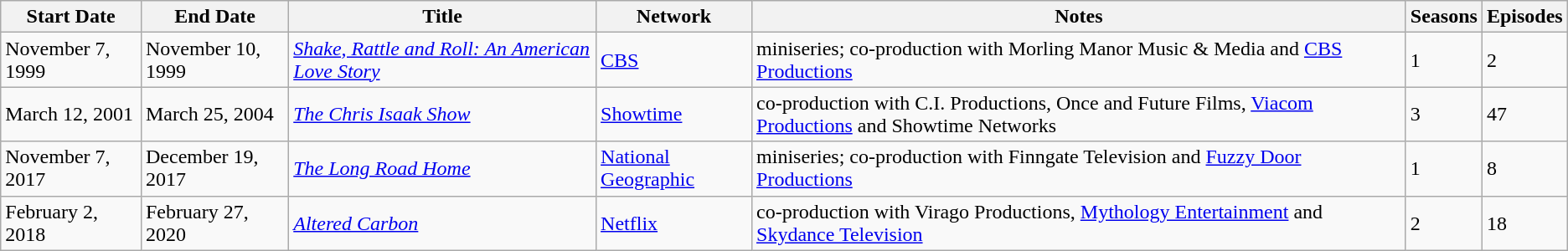<table class="wikitable sortable">
<tr>
<th>Start Date</th>
<th>End Date</th>
<th>Title</th>
<th>Network</th>
<th>Notes</th>
<th>Seasons</th>
<th>Episodes</th>
</tr>
<tr>
<td>November 7, 1999</td>
<td>November 10, 1999</td>
<td><em><a href='#'>Shake, Rattle and Roll: An American Love Story</a></em></td>
<td><a href='#'>CBS</a></td>
<td>miniseries; co-production with Morling Manor Music & Media and <a href='#'>CBS Productions</a></td>
<td>1</td>
<td>2</td>
</tr>
<tr>
<td>March 12, 2001</td>
<td>March 25, 2004</td>
<td><em><a href='#'>The Chris Isaak Show</a></em></td>
<td><a href='#'>Showtime</a></td>
<td>co-production with C.I. Productions, Once and Future Films, <a href='#'>Viacom Productions</a> and Showtime Networks</td>
<td>3</td>
<td>47</td>
</tr>
<tr>
<td>November 7, 2017</td>
<td>December 19, 2017</td>
<td><em><a href='#'>The Long Road Home</a></em></td>
<td><a href='#'>National Geographic</a></td>
<td>miniseries; co-production with Finngate Television and <a href='#'>Fuzzy Door Productions</a></td>
<td>1</td>
<td>8</td>
</tr>
<tr>
<td>February 2, 2018</td>
<td>February 27, 2020</td>
<td><em><a href='#'>Altered Carbon</a></em></td>
<td><a href='#'>Netflix</a></td>
<td>co-production with Virago Productions, <a href='#'>Mythology Entertainment</a> and <a href='#'>Skydance Television</a></td>
<td>2</td>
<td>18</td>
</tr>
</table>
